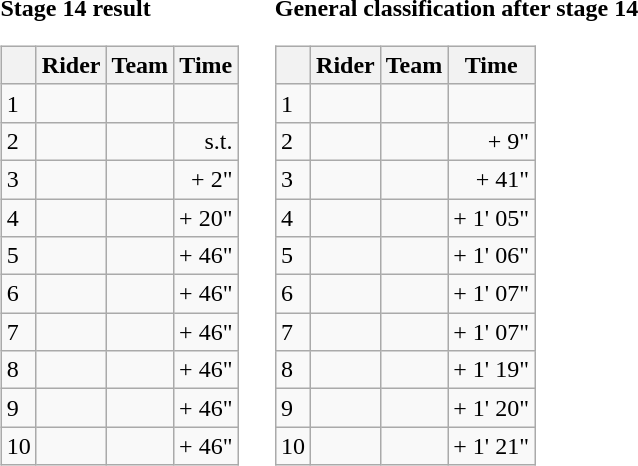<table>
<tr>
<td><strong>Stage 14 result</strong><br><table class="wikitable">
<tr>
<th></th>
<th>Rider</th>
<th>Team</th>
<th>Time</th>
</tr>
<tr>
<td>1</td>
<td></td>
<td></td>
<td align="right"></td>
</tr>
<tr>
<td>2</td>
<td></td>
<td></td>
<td align="right">s.t.</td>
</tr>
<tr>
<td>3</td>
<td></td>
<td></td>
<td align="right">+ 2"</td>
</tr>
<tr>
<td>4</td>
<td></td>
<td></td>
<td align="right">+ 20"</td>
</tr>
<tr>
<td>5</td>
<td></td>
<td></td>
<td align="right">+ 46"</td>
</tr>
<tr>
<td>6</td>
<td></td>
<td></td>
<td align="right">+ 46"</td>
</tr>
<tr>
<td>7</td>
<td> </td>
<td></td>
<td align="right">+ 46"</td>
</tr>
<tr>
<td>8</td>
<td></td>
<td></td>
<td align="right">+ 46"</td>
</tr>
<tr>
<td>9</td>
<td></td>
<td></td>
<td align="right">+ 46"</td>
</tr>
<tr>
<td>10</td>
<td></td>
<td></td>
<td align="right">+ 46"</td>
</tr>
</table>
</td>
<td></td>
<td><strong>General classification after stage 14</strong><br><table class="wikitable">
<tr>
<th></th>
<th>Rider</th>
<th>Team</th>
<th>Time</th>
</tr>
<tr>
<td>1</td>
<td> </td>
<td></td>
<td align="right"></td>
</tr>
<tr>
<td>2</td>
<td></td>
<td></td>
<td align="right">+ 9"</td>
</tr>
<tr>
<td>3</td>
<td></td>
<td></td>
<td align="right">+ 41"</td>
</tr>
<tr>
<td>4</td>
<td></td>
<td></td>
<td align="right">+ 1' 05"</td>
</tr>
<tr>
<td>5</td>
<td></td>
<td></td>
<td align="right">+ 1' 06"</td>
</tr>
<tr>
<td>6</td>
<td></td>
<td></td>
<td align="right">+ 1' 07"</td>
</tr>
<tr>
<td>7</td>
<td></td>
<td></td>
<td align="right">+ 1' 07"</td>
</tr>
<tr>
<td>8</td>
<td> </td>
<td></td>
<td align="right">+ 1' 19"</td>
</tr>
<tr>
<td>9</td>
<td></td>
<td></td>
<td align="right">+ 1' 20"</td>
</tr>
<tr>
<td>10</td>
<td></td>
<td></td>
<td align="right">+ 1' 21"</td>
</tr>
</table>
</td>
</tr>
</table>
